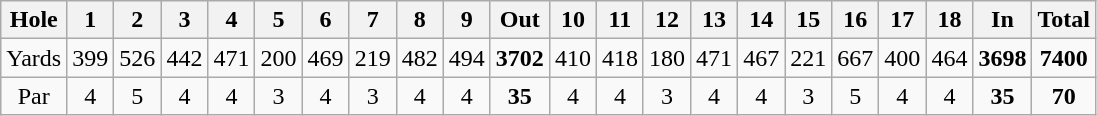<table class="wikitable" style="text-align:center">
<tr>
<th align="left">Hole</th>
<th>1</th>
<th>2</th>
<th>3</th>
<th>4</th>
<th>5</th>
<th>6</th>
<th>7</th>
<th>8</th>
<th>9</th>
<th>Out</th>
<th>10</th>
<th>11</th>
<th>12</th>
<th>13</th>
<th>14</th>
<th>15</th>
<th>16</th>
<th>17</th>
<th>18</th>
<th>In</th>
<th>Total</th>
</tr>
<tr>
<td align="center">Yards</td>
<td>399</td>
<td>526</td>
<td>442</td>
<td>471</td>
<td>200</td>
<td>469</td>
<td>219</td>
<td>482</td>
<td>494</td>
<td><strong>3702</strong></td>
<td>410</td>
<td>418</td>
<td>180</td>
<td>471</td>
<td>467</td>
<td>221</td>
<td>667</td>
<td>400</td>
<td>464</td>
<td><strong>3698</strong></td>
<td><strong>7400</strong></td>
</tr>
<tr>
<td align="center">Par</td>
<td>4</td>
<td>5</td>
<td>4</td>
<td>4</td>
<td>3</td>
<td>4</td>
<td>3</td>
<td>4</td>
<td>4</td>
<td><strong>35</strong></td>
<td>4</td>
<td>4</td>
<td>3</td>
<td>4</td>
<td>4</td>
<td>3</td>
<td>5</td>
<td>4</td>
<td>4</td>
<td><strong>35</strong></td>
<td><strong>70</strong></td>
</tr>
</table>
